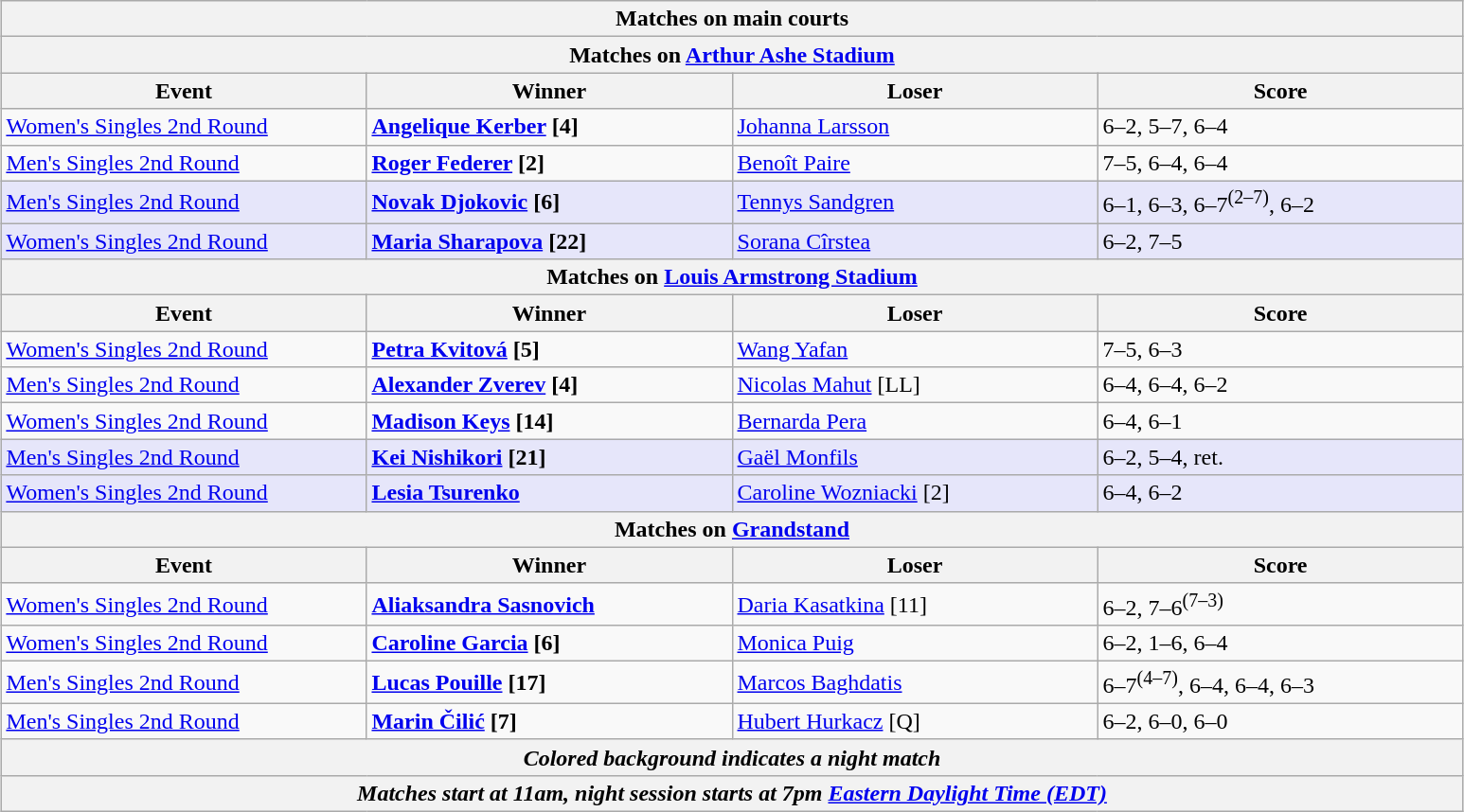<table class="wikitable" style="margin:auto;">
<tr>
<th colspan="4" style="white-space:nowrap;">Matches on main courts</th>
</tr>
<tr>
<th colspan="4"><strong>Matches on <a href='#'>Arthur Ashe Stadium</a></strong></th>
</tr>
<tr>
<th width=250>Event</th>
<th width=250>Winner</th>
<th width=250>Loser</th>
<th width=250>Score</th>
</tr>
<tr>
<td><a href='#'>Women's Singles 2nd Round</a></td>
<td> <strong><a href='#'>Angelique Kerber</a> [4]</strong></td>
<td> <a href='#'>Johanna Larsson</a></td>
<td>6–2, 5–7, 6–4</td>
</tr>
<tr>
<td><a href='#'>Men's Singles 2nd Round</a></td>
<td> <strong><a href='#'>Roger Federer</a> [2]</strong></td>
<td> <a href='#'>Benoît Paire</a></td>
<td>7–5, 6–4, 6–4</td>
</tr>
<tr bgcolor="lavender">
<td><a href='#'>Men's Singles 2nd Round</a></td>
<td> <strong><a href='#'>Novak Djokovic</a> [6]</strong></td>
<td> <a href='#'>Tennys Sandgren</a></td>
<td>6–1, 6–3, 6–7<sup>(2–7)</sup>, 6–2</td>
</tr>
<tr bgcolor="lavender">
<td><a href='#'>Women's Singles 2nd Round</a></td>
<td> <strong><a href='#'>Maria Sharapova</a> [22]</strong></td>
<td> <a href='#'>Sorana Cîrstea</a></td>
<td>6–2, 7–5</td>
</tr>
<tr>
<th colspan="4"><strong>Matches on <a href='#'>Louis Armstrong Stadium</a></strong></th>
</tr>
<tr>
<th width=250>Event</th>
<th width=250>Winner</th>
<th width=250>Loser</th>
<th width=250>Score</th>
</tr>
<tr>
<td><a href='#'>Women's Singles 2nd Round</a></td>
<td> <strong><a href='#'>Petra Kvitová</a> [5]</strong></td>
<td> <a href='#'>Wang Yafan</a></td>
<td>7–5, 6–3</td>
</tr>
<tr>
<td><a href='#'>Men's Singles 2nd Round</a></td>
<td> <strong><a href='#'>Alexander Zverev</a> [4]</strong></td>
<td> <a href='#'>Nicolas Mahut</a> [LL]</td>
<td>6–4, 6–4, 6–2</td>
</tr>
<tr>
<td><a href='#'>Women's Singles 2nd Round</a></td>
<td> <strong><a href='#'>Madison Keys</a> [14]</strong></td>
<td> <a href='#'>Bernarda Pera</a></td>
<td>6–4, 6–1</td>
</tr>
<tr bgcolor="lavender">
<td><a href='#'>Men's Singles 2nd Round</a></td>
<td> <strong><a href='#'>Kei Nishikori</a> [21]</strong></td>
<td> <a href='#'>Gaël Monfils</a></td>
<td>6–2, 5–4, ret.</td>
</tr>
<tr bgcolor="lavender">
<td><a href='#'>Women's Singles 2nd Round</a></td>
<td> <strong><a href='#'>Lesia Tsurenko</a></strong></td>
<td> <a href='#'>Caroline Wozniacki</a> [2]</td>
<td>6–4, 6–2</td>
</tr>
<tr>
<th colspan="4"><strong>Matches on <a href='#'>Grandstand</a></strong></th>
</tr>
<tr>
<th width=250>Event</th>
<th width=250>Winner</th>
<th width=250>Loser</th>
<th width=250>Score</th>
</tr>
<tr>
<td><a href='#'>Women's Singles 2nd Round</a></td>
<td> <strong><a href='#'>Aliaksandra Sasnovich</a></strong></td>
<td> <a href='#'>Daria Kasatkina</a> [11]</td>
<td>6–2, 7–6<sup>(7–3)</sup></td>
</tr>
<tr>
<td><a href='#'>Women's Singles 2nd Round</a></td>
<td> <strong><a href='#'>Caroline Garcia</a> [6]</strong></td>
<td> <a href='#'>Monica Puig</a></td>
<td>6–2, 1–6, 6–4</td>
</tr>
<tr>
<td><a href='#'>Men's Singles 2nd Round</a></td>
<td> <strong><a href='#'>Lucas Pouille</a> [17]</strong></td>
<td> <a href='#'>Marcos Baghdatis</a></td>
<td>6–7<sup>(4–7)</sup>, 6–4, 6–4, 6–3</td>
</tr>
<tr>
<td><a href='#'>Men's Singles 2nd Round</a></td>
<td> <strong><a href='#'>Marin Čilić</a> [7]</strong></td>
<td> <a href='#'>Hubert Hurkacz</a> [Q]</td>
<td>6–2, 6–0, 6–0</td>
</tr>
<tr>
<th colspan=4><em>Colored background indicates a night match</em></th>
</tr>
<tr>
<th colspan=4><em>Matches start at 11am, night session starts at 7pm <a href='#'>Eastern Daylight Time (EDT)</a></em></th>
</tr>
</table>
